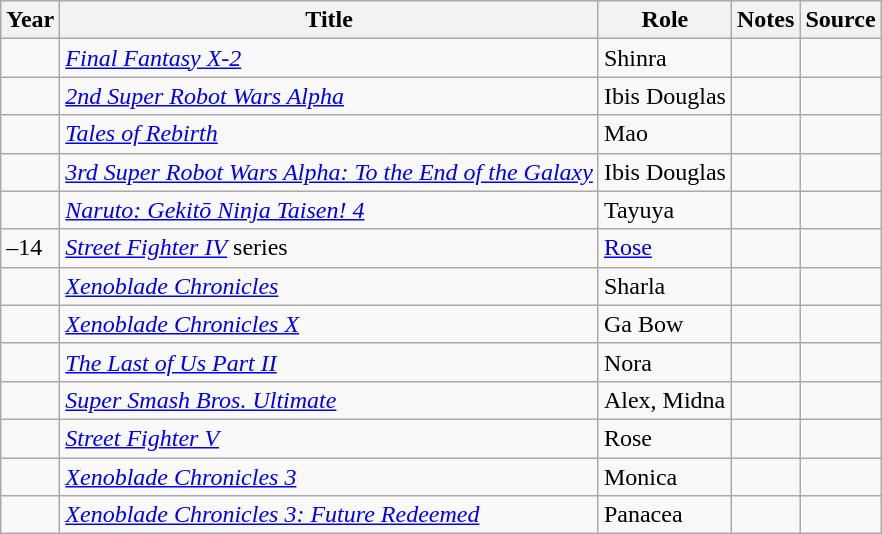<table class="wikitable sortable plainrowheaders">
<tr>
<th>Year</th>
<th>Title</th>
<th>Role</th>
<th class="unsortable">Notes</th>
<th class="unsortable">Source</th>
</tr>
<tr>
<td></td>
<td><em><a href='#'>Final Fantasy X-2</a></em></td>
<td>Shinra</td>
<td></td>
<td></td>
</tr>
<tr>
<td></td>
<td><em><a href='#'>2nd Super Robot Wars Alpha</a></em></td>
<td>Ibis Douglas</td>
<td></td>
<td></td>
</tr>
<tr>
<td></td>
<td><em><a href='#'>Tales of Rebirth</a></em></td>
<td>Mao</td>
<td></td>
<td></td>
</tr>
<tr>
<td></td>
<td><em><a href='#'>3rd Super Robot Wars Alpha: To the End of the Galaxy</a></em></td>
<td>Ibis Douglas</td>
<td></td>
<td></td>
</tr>
<tr>
<td></td>
<td><em><a href='#'>Naruto: Gekitō Ninja Taisen! 4</a></em></td>
<td>Tayuya</td>
<td></td>
<td></td>
</tr>
<tr>
<td>–14</td>
<td><em><a href='#'>Street Fighter IV</a></em> series</td>
<td><a href='#'>Rose</a></td>
<td></td>
<td></td>
</tr>
<tr>
<td></td>
<td><em><a href='#'>Xenoblade Chronicles</a></em></td>
<td>Sharla</td>
<td></td>
<td></td>
</tr>
<tr>
<td></td>
<td><em><a href='#'>Xenoblade Chronicles X</a></em></td>
<td>Ga Bow</td>
<td></td>
<td></td>
</tr>
<tr>
<td></td>
<td><em><a href='#'>The Last of Us Part II</a></em></td>
<td>Nora</td>
<td></td>
<td></td>
</tr>
<tr>
<td></td>
<td><em><a href='#'>Super Smash Bros. Ultimate</a></em></td>
<td>Alex, Midna</td>
<td></td>
<td></td>
</tr>
<tr>
<td></td>
<td><em><a href='#'>Street Fighter V</a></em></td>
<td>Rose</td>
<td></td>
<td></td>
</tr>
<tr>
<td></td>
<td><em><a href='#'>Xenoblade Chronicles 3</a></em></td>
<td>Monica</td>
<td></td>
<td></td>
</tr>
<tr>
<td></td>
<td><em><a href='#'>Xenoblade Chronicles 3: Future Redeemed</a></em></td>
<td>Panacea</td>
<td></td>
<td></td>
</tr>
</table>
